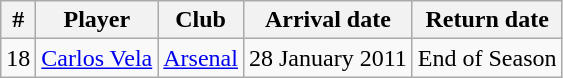<table class="wikitable" style="text-align: center">
<tr>
<th>#</th>
<th>Player</th>
<th>Club</th>
<th>Arrival date</th>
<th>Return date</th>
</tr>
<tr>
<td>18</td>
<td> <a href='#'>Carlos Vela</a></td>
<td> <a href='#'>Arsenal</a></td>
<td>28 January 2011</td>
<td>End of Season</td>
</tr>
</table>
